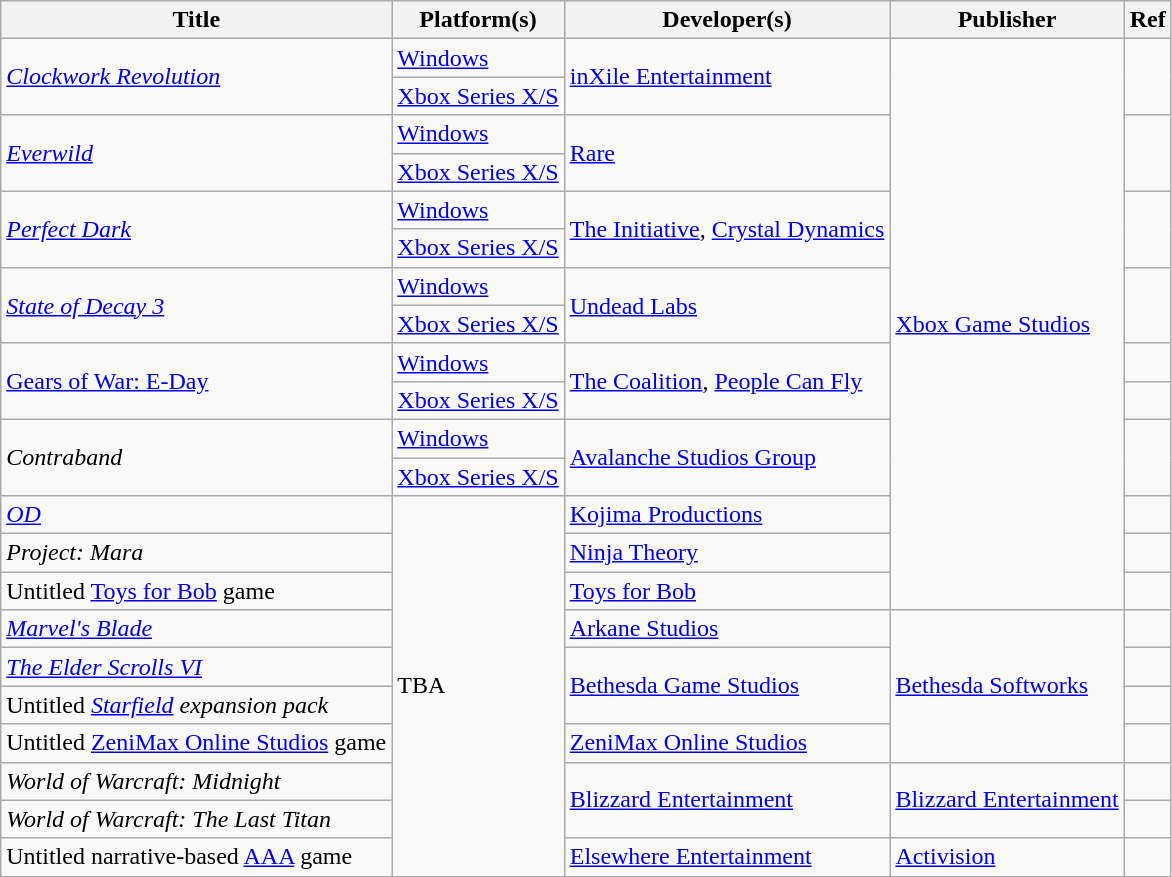<table class="wikitable sortable">
<tr>
<th>Title</th>
<th>Platform(s)</th>
<th>Developer(s)</th>
<th>Publisher</th>
<th>Ref</th>
</tr>
<tr>
<td rowspan="2"><em><a href='#'>Clockwork Revolution</a></em></td>
<td><a href='#'>Windows</a></td>
<td rowspan="2"><a href='#'>inXile Entertainment</a></td>
<td rowspan="15"><a href='#'>Xbox Game Studios</a></td>
<td rowspan="2"></td>
</tr>
<tr>
<td><a href='#'>Xbox Series X/S</a></td>
</tr>
<tr>
<td rowspan="2"><em><a href='#'>Everwild</a></em></td>
<td><a href='#'>Windows</a></td>
<td rowspan="2"><a href='#'>Rare</a></td>
<td rowspan="2"></td>
</tr>
<tr>
<td><a href='#'>Xbox Series X/S</a></td>
</tr>
<tr>
<td rowspan="2"><em><a href='#'>Perfect Dark</a></em></td>
<td><a href='#'>Windows</a></td>
<td rowspan="2"><a href='#'>The Initiative</a>, <a href='#'>Crystal Dynamics</a></td>
<td rowspan="2"></td>
</tr>
<tr>
<td><a href='#'>Xbox Series X/S</a></td>
</tr>
<tr>
<td rowspan="2"><em><a href='#'>State of Decay 3</a></em></td>
<td><a href='#'>Windows</a></td>
<td rowspan="2"><a href='#'>Undead Labs</a></td>
<td rowspan="2"></td>
</tr>
<tr>
<td><a href='#'>Xbox Series X/S</a></td>
</tr>
<tr>
<td rowspan="2"><a href='#'>Gears of War: E-Day</a></td>
<td><a href='#'>Windows</a></td>
<td rowspan="2"><a href='#'>The Coalition</a>, <a href='#'>People Can Fly</a></td>
<td></td>
</tr>
<tr>
<td><a href='#'>Xbox Series X/S</a></td>
<td></td>
</tr>
<tr>
<td rowspan="2"><em>Contraband</em></td>
<td><a href='#'>Windows</a></td>
<td rowspan="2"><a href='#'>Avalanche Studios Group</a></td>
<td rowspan="2"></td>
</tr>
<tr>
<td><a href='#'>Xbox Series X/S</a></td>
</tr>
<tr>
<td><em><a href='#'>OD</a></em></td>
<td rowspan="10">TBA</td>
<td><a href='#'>Kojima Productions</a></td>
<td></td>
</tr>
<tr>
<td><em>Project: Mara</em></td>
<td><a href='#'>Ninja Theory</a></td>
<td></td>
</tr>
<tr>
<td>Untitled <a href='#'>Toys for Bob</a> game</td>
<td><a href='#'>Toys for Bob</a></td>
<td></td>
</tr>
<tr>
<td><em><a href='#'>Marvel's Blade</a></em></td>
<td><a href='#'>Arkane Studios</a></td>
<td rowspan="4"><a href='#'>Bethesda Softworks</a></td>
<td></td>
</tr>
<tr>
<td><em><a href='#'>The Elder Scrolls VI</a></em></td>
<td rowspan="2"><a href='#'>Bethesda Game Studios</a></td>
<td></td>
</tr>
<tr>
<td>Untitled <em><a href='#'>Starfield</a> expansion pack</em></td>
<td></td>
</tr>
<tr>
<td>Untitled <a href='#'>ZeniMax Online Studios</a> game</td>
<td><a href='#'>ZeniMax Online Studios</a></td>
<td></td>
</tr>
<tr>
<td><em>World of Warcraft: Midnight</em></td>
<td rowspan="2"><a href='#'>Blizzard Entertainment</a></td>
<td rowspan="2"><a href='#'>Blizzard Entertainment</a></td>
<td></td>
</tr>
<tr>
<td><em>World of Warcraft: The Last Titan</em></td>
<td></td>
</tr>
<tr>
<td>Untitled narrative-based <a href='#'>AAA</a> game</td>
<td><a href='#'>Elsewhere Entertainment</a></td>
<td><a href='#'>Activision</a></td>
<td></td>
</tr>
</table>
